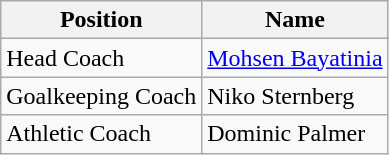<table class="wikitable">
<tr>
<th>Position</th>
<th>Name</th>
</tr>
<tr>
<td>Head Coach</td>
<td> <a href='#'>Mohsen Bayatinia</a></td>
</tr>
<tr>
<td>Goalkeeping Coach</td>
<td> Niko Sternberg</td>
</tr>
<tr>
<td>Athletic Coach</td>
<td> Dominic Palmer</td>
</tr>
</table>
